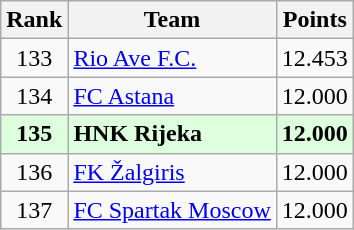<table class="wikitable" style="text-align: center;">
<tr>
<th>Rank</th>
<th>Team</th>
<th>Points</th>
</tr>
<tr>
<td>133</td>
<td align="left"> <a href='#'>Rio Ave F.C.</a></td>
<td>12.453</td>
</tr>
<tr>
<td>134</td>
<td align="left"> <a href='#'>FC Astana</a></td>
<td>12.000</td>
</tr>
<tr bgcolor="#ddffdd" style="font-weight:bold">
<td>135</td>
<td align="left"> HNK Rijeka</td>
<td>12.000</td>
</tr>
<tr>
<td>136</td>
<td align="left"> <a href='#'>FK Žalgiris</a></td>
<td>12.000</td>
</tr>
<tr>
<td>137</td>
<td align="left"> <a href='#'>FC Spartak Moscow</a></td>
<td>12.000</td>
</tr>
</table>
